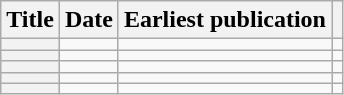<table class="wikitable plainrowheaders sortable" style="margin-right: 0;">
<tr>
<th scope="col">Title</th>
<th scope="col">Date</th>
<th scope="col">Earliest publication</th>
<th scope="col" class="unsortable"></th>
</tr>
<tr>
<th scope="row"></th>
<td></td>
<td></td>
<td style="text-align: center;"></td>
</tr>
<tr>
<th scope="row"></th>
<td></td>
<td></td>
<td style="text-align: center;"></td>
</tr>
<tr>
<th scope="row"></th>
<td></td>
<td></td>
<td style="text-align: center;"></td>
</tr>
<tr>
<th scope="row"></th>
<td></td>
<td></td>
<td style="text-align: center;"></td>
</tr>
<tr>
<th scope="row"></th>
<td></td>
<td></td>
<td style="text-align: center;"></td>
</tr>
</table>
